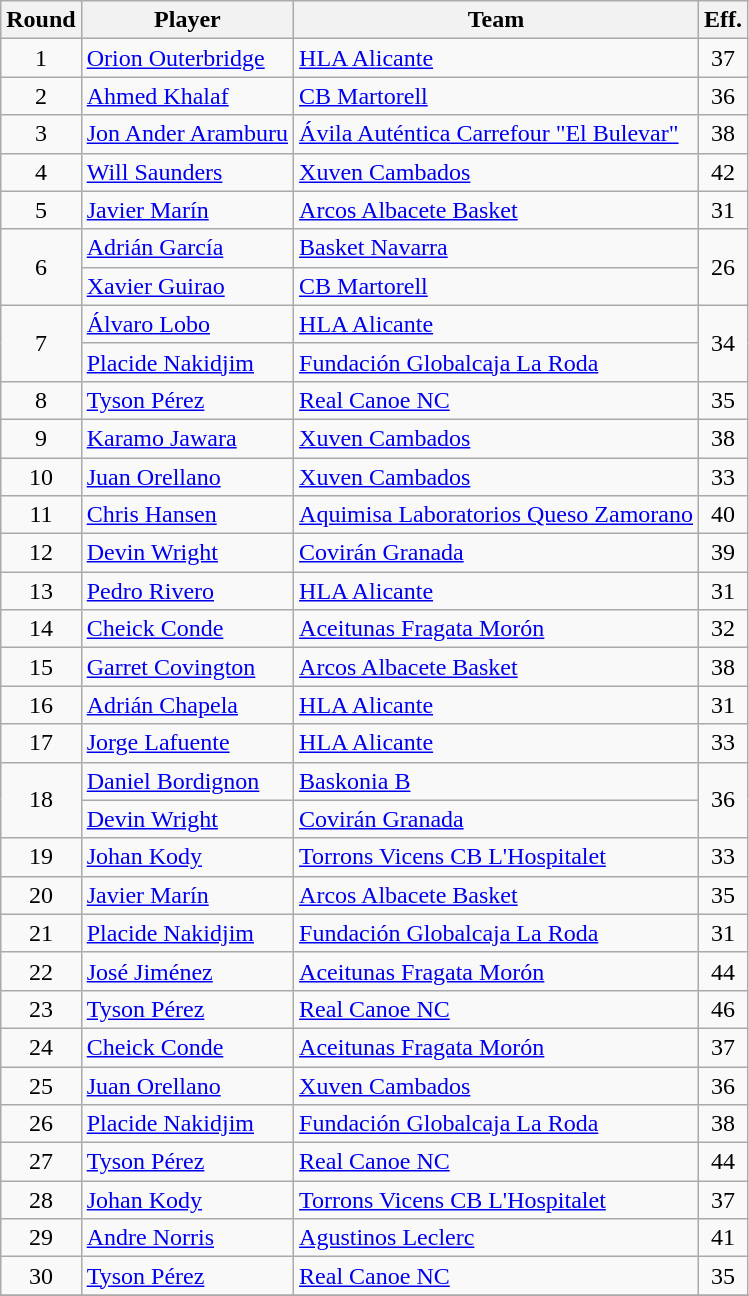<table class="wikitable sortable" style="text-align: center;">
<tr>
<th>Round</th>
<th>Player</th>
<th>Team</th>
<th>Eff.</th>
</tr>
<tr>
<td>1</td>
<td style="text-align:left;"> <a href='#'>Orion Outerbridge</a></td>
<td style="text-align:left;"><a href='#'>HLA Alicante</a></td>
<td>37</td>
</tr>
<tr>
<td>2</td>
<td style="text-align:left;"> <a href='#'>Ahmed Khalaf</a></td>
<td style="text-align:left;"><a href='#'>CB Martorell</a></td>
<td>36</td>
</tr>
<tr>
<td>3</td>
<td style="text-align:left;"> <a href='#'>Jon Ander Aramburu</a></td>
<td style="text-align:left;"><a href='#'>Ávila Auténtica Carrefour "El Bulevar"</a></td>
<td>38</td>
</tr>
<tr>
<td>4</td>
<td style="text-align:left;"> <a href='#'>Will Saunders</a></td>
<td style="text-align:left;"><a href='#'>Xuven Cambados</a></td>
<td>42</td>
</tr>
<tr>
<td>5</td>
<td style="text-align:left;"> <a href='#'>Javier Marín</a></td>
<td style="text-align:left;"><a href='#'>Arcos Albacete Basket</a></td>
<td>31</td>
</tr>
<tr>
<td rowspan=2>6</td>
<td style="text-align:left;"> <a href='#'>Adrián García</a></td>
<td style="text-align:left;"><a href='#'>Basket Navarra</a></td>
<td rowspan=2>26</td>
</tr>
<tr>
<td style="text-align:left;"> <a href='#'>Xavier Guirao</a></td>
<td style="text-align:left;"><a href='#'>CB Martorell</a></td>
</tr>
<tr>
<td rowspan=2>7</td>
<td style="text-align:left;"> <a href='#'>Álvaro Lobo</a></td>
<td style="text-align:left;"><a href='#'>HLA Alicante</a></td>
<td rowspan=2>34</td>
</tr>
<tr>
<td style="text-align:left;"> <a href='#'>Placide Nakidjim</a></td>
<td style="text-align:left;"><a href='#'>Fundación Globalcaja La Roda</a></td>
</tr>
<tr>
<td>8</td>
<td style="text-align:left;"> <a href='#'>Tyson Pérez</a></td>
<td style="text-align:left;"><a href='#'>Real Canoe NC</a></td>
<td>35</td>
</tr>
<tr>
<td>9</td>
<td style="text-align:left;"> <a href='#'>Karamo Jawara</a></td>
<td style="text-align:left;"><a href='#'>Xuven Cambados</a></td>
<td>38</td>
</tr>
<tr>
<td>10</td>
<td style="text-align:left;"> <a href='#'>Juan Orellano</a></td>
<td style="text-align:left;"><a href='#'>Xuven Cambados</a></td>
<td>33</td>
</tr>
<tr>
<td>11</td>
<td style="text-align:left;"> <a href='#'>Chris Hansen</a></td>
<td style="text-align:left;"><a href='#'>Aquimisa Laboratorios Queso Zamorano</a></td>
<td>40</td>
</tr>
<tr>
<td>12</td>
<td style="text-align:left;"> <a href='#'>Devin Wright</a></td>
<td style="text-align:left;"><a href='#'>Covirán Granada</a></td>
<td>39</td>
</tr>
<tr>
<td>13</td>
<td style="text-align:left;"> <a href='#'>Pedro Rivero</a></td>
<td style="text-align:left;"><a href='#'>HLA Alicante</a></td>
<td>31</td>
</tr>
<tr>
<td>14</td>
<td style="text-align:left;"> <a href='#'>Cheick Conde</a></td>
<td style="text-align:left;"><a href='#'>Aceitunas Fragata Morón</a></td>
<td>32</td>
</tr>
<tr>
<td>15</td>
<td style="text-align:left;"> <a href='#'>Garret Covington</a></td>
<td style="text-align:left;"><a href='#'>Arcos Albacete Basket</a></td>
<td>38</td>
</tr>
<tr>
<td>16</td>
<td style="text-align:left;"> <a href='#'>Adrián Chapela</a></td>
<td style="text-align:left;"><a href='#'>HLA Alicante</a></td>
<td>31</td>
</tr>
<tr>
<td>17</td>
<td style="text-align:left;"> <a href='#'>Jorge Lafuente</a></td>
<td style="text-align:left;"><a href='#'>HLA Alicante</a></td>
<td>33</td>
</tr>
<tr>
<td rowspan=2>18</td>
<td style="text-align:left;"> <a href='#'>Daniel Bordignon</a></td>
<td style="text-align:left;"><a href='#'>Baskonia B</a></td>
<td rowspan=2>36</td>
</tr>
<tr>
<td style="text-align:left;"> <a href='#'>Devin Wright</a></td>
<td style="text-align:left;"><a href='#'>Covirán Granada</a></td>
</tr>
<tr>
<td>19</td>
<td style="text-align:left;"> <a href='#'>Johan Kody</a></td>
<td style="text-align:left;"><a href='#'>Torrons Vicens CB L'Hospitalet</a></td>
<td>33</td>
</tr>
<tr>
<td>20</td>
<td style="text-align:left;"> <a href='#'>Javier Marín</a></td>
<td style="text-align:left;"><a href='#'>Arcos Albacete Basket</a></td>
<td>35</td>
</tr>
<tr>
<td>21</td>
<td style="text-align:left;"> <a href='#'>Placide Nakidjim</a></td>
<td style="text-align:left;"><a href='#'>Fundación Globalcaja La Roda</a></td>
<td>31</td>
</tr>
<tr>
<td>22</td>
<td style="text-align:left;"> <a href='#'>José Jiménez</a></td>
<td style="text-align:left;"><a href='#'>Aceitunas Fragata Morón</a></td>
<td>44</td>
</tr>
<tr>
<td>23</td>
<td style="text-align:left;"> <a href='#'>Tyson Pérez</a></td>
<td style="text-align:left;"><a href='#'>Real Canoe NC</a></td>
<td>46</td>
</tr>
<tr>
<td>24</td>
<td style="text-align:left;"> <a href='#'>Cheick Conde</a></td>
<td style="text-align:left;"><a href='#'>Aceitunas Fragata Morón</a></td>
<td>37</td>
</tr>
<tr>
<td>25</td>
<td style="text-align:left;"> <a href='#'>Juan Orellano</a></td>
<td style="text-align:left;"><a href='#'>Xuven Cambados</a></td>
<td>36</td>
</tr>
<tr>
<td>26</td>
<td style="text-align:left;"> <a href='#'>Placide Nakidjim</a></td>
<td style="text-align:left;"><a href='#'>Fundación Globalcaja La Roda</a></td>
<td>38</td>
</tr>
<tr>
<td>27</td>
<td style="text-align:left;"> <a href='#'>Tyson Pérez</a></td>
<td style="text-align:left;"><a href='#'>Real Canoe NC</a></td>
<td>44</td>
</tr>
<tr>
<td>28</td>
<td style="text-align:left;"> <a href='#'>Johan Kody</a></td>
<td style="text-align:left;"><a href='#'>Torrons Vicens CB L'Hospitalet</a></td>
<td>37</td>
</tr>
<tr>
<td>29</td>
<td style="text-align:left;"> <a href='#'>Andre Norris</a></td>
<td style="text-align:left;"><a href='#'>Agustinos Leclerc</a></td>
<td>41</td>
</tr>
<tr>
<td>30</td>
<td style="text-align:left;"> <a href='#'>Tyson Pérez</a></td>
<td style="text-align:left;"><a href='#'>Real Canoe NC</a></td>
<td>35</td>
</tr>
<tr>
</tr>
</table>
